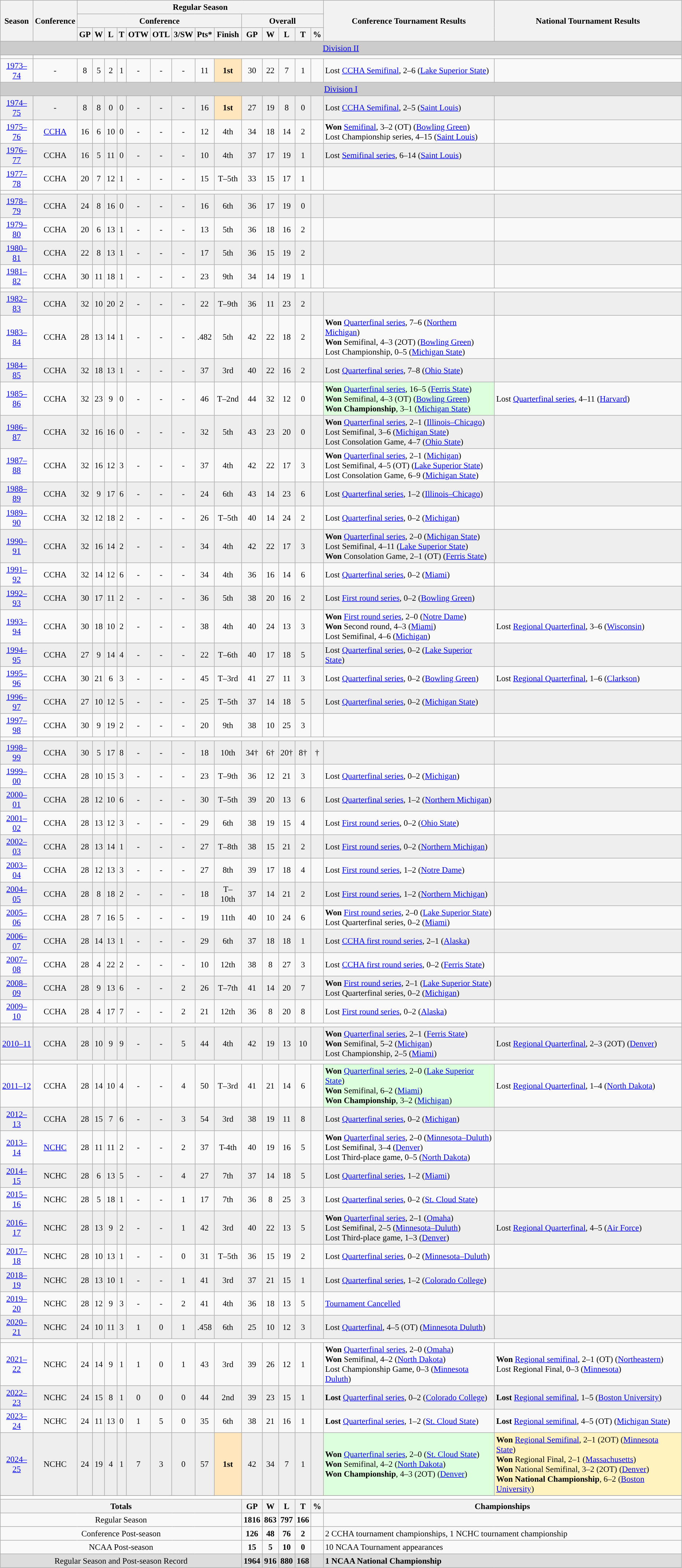<table class="wikitable" style="text-align: center; font-size: 95%">
<tr>
<th rowspan="3">Season</th>
<th rowspan="3">Conference</th>
<th colspan="14">Regular Season</th>
<th rowspan="3">Conference Tournament Results</th>
<th rowspan="3">National Tournament Results</th>
</tr>
<tr>
<th colspan="9">Conference</th>
<th colspan="5">Overall</th>
</tr>
<tr>
<th>GP</th>
<th>W</th>
<th>L</th>
<th>T</th>
<th>OTW</th>
<th>OTL</th>
<th>3/SW</th>
<th>Pts*</th>
<th>Finish</th>
<th>GP</th>
<th>W</th>
<th>L</th>
<th>T</th>
<th>%</th>
</tr>
<tr>
<td style="background:#cccccc;" colspan="18"><a href='#'>Division II</a></td>
</tr>
<tr>
<td><a href='#'></a> </td>
</tr>
<tr>
<td><a href='#'>1973–74</a></td>
<td>-</td>
<td>8</td>
<td>5</td>
<td>2</td>
<td>1</td>
<td>-</td>
<td>-</td>
<td>-</td>
<td>11</td>
<td style="background: #FFE6BD;"><strong>1st</strong></td>
<td>30</td>
<td>22</td>
<td>7</td>
<td>1</td>
<td></td>
<td align="left">Lost <a href='#'>CCHA Semifinal</a>, 2–6 (<a href='#'>Lake Superior State</a>)</td>
<td align="left"></td>
</tr>
<tr>
<td style="background:#cccccc;" colspan="18"><a href='#'>Division I</a></td>
</tr>
<tr bgcolor=#eeeeee>
<td><a href='#'>1974–75</a></td>
<td>-</td>
<td>8</td>
<td>8</td>
<td>0</td>
<td>0</td>
<td>-</td>
<td>-</td>
<td>-</td>
<td>16</td>
<td style="background: #FFE6BD;"><strong>1st</strong></td>
<td>27</td>
<td>19</td>
<td>8</td>
<td>0</td>
<td></td>
<td align="left">Lost <a href='#'>CCHA Semifinal</a>, 2–5 (<a href='#'>Saint Louis</a>)</td>
<td align="left"></td>
</tr>
<tr>
<td><a href='#'>1975–76</a></td>
<td><a href='#'>CCHA</a></td>
<td>16</td>
<td>6</td>
<td>10</td>
<td>0</td>
<td>-</td>
<td>-</td>
<td>-</td>
<td>12</td>
<td>4th</td>
<td>34</td>
<td>18</td>
<td>14</td>
<td>2</td>
<td></td>
<td align="left"><strong>Won</strong> <a href='#'>Semifinal</a>, 3–2 (OT) (<a href='#'>Bowling Green</a>)<br>Lost Championship series, 4–15 (<a href='#'>Saint Louis</a>)</td>
<td align="left"></td>
</tr>
<tr bgcolor=#eeeeee>
<td><a href='#'>1976–77</a></td>
<td>CCHA</td>
<td>16</td>
<td>5</td>
<td>11</td>
<td>0</td>
<td>-</td>
<td>-</td>
<td>-</td>
<td>10</td>
<td>4th</td>
<td>37</td>
<td>17</td>
<td>19</td>
<td>1</td>
<td></td>
<td align="left">Lost <a href='#'>Semifinal series</a>, 6–14 (<a href='#'>Saint Louis</a>)</td>
<td align="left"></td>
</tr>
<tr>
<td><a href='#'>1977–78</a></td>
<td>CCHA</td>
<td>20</td>
<td>7</td>
<td>12</td>
<td>1</td>
<td>-</td>
<td>-</td>
<td>-</td>
<td>15</td>
<td>T–5th</td>
<td>33</td>
<td>15</td>
<td>17</td>
<td>1</td>
<td></td>
<td align="left"></td>
<td align="left"></td>
</tr>
<tr>
<td><a href='#'></a> </td>
</tr>
<tr bgcolor=#eeeeee>
<td><a href='#'>1978–79</a></td>
<td>CCHA</td>
<td>24</td>
<td>8</td>
<td>16</td>
<td>0</td>
<td>-</td>
<td>-</td>
<td>-</td>
<td>16</td>
<td>6th</td>
<td>36</td>
<td>17</td>
<td>19</td>
<td>0</td>
<td></td>
<td align="left"></td>
<td align="left"></td>
</tr>
<tr>
<td><a href='#'>1979–80</a></td>
<td>CCHA</td>
<td>20</td>
<td>6</td>
<td>13</td>
<td>1</td>
<td>-</td>
<td>-</td>
<td>-</td>
<td>13</td>
<td>5th</td>
<td>36</td>
<td>18</td>
<td>16</td>
<td>2</td>
<td></td>
<td align="left"></td>
<td align="left"></td>
</tr>
<tr bgcolor=#eeeeee>
<td><a href='#'>1980–81</a></td>
<td>CCHA</td>
<td>22</td>
<td>8</td>
<td>13</td>
<td>1</td>
<td>-</td>
<td>-</td>
<td>-</td>
<td>17</td>
<td>5th</td>
<td>36</td>
<td>15</td>
<td>19</td>
<td>2</td>
<td></td>
<td align="left"></td>
<td align="left"></td>
</tr>
<tr>
<td><a href='#'>1981–82</a></td>
<td>CCHA</td>
<td>30</td>
<td>11</td>
<td>18</td>
<td>1</td>
<td>-</td>
<td>-</td>
<td>-</td>
<td>23</td>
<td>9th</td>
<td>34</td>
<td>14</td>
<td>19</td>
<td>1</td>
<td></td>
<td align="left"></td>
<td align="left"></td>
</tr>
<tr>
<td><a href='#'></a> </td>
</tr>
<tr bgcolor=#eeeeee>
<td><a href='#'>1982–83</a></td>
<td>CCHA</td>
<td>32</td>
<td>10</td>
<td>20</td>
<td>2</td>
<td>-</td>
<td>-</td>
<td>-</td>
<td>22</td>
<td>T–9th</td>
<td>36</td>
<td>11</td>
<td>23</td>
<td>2</td>
<td></td>
<td align="left"></td>
<td align="left"></td>
</tr>
<tr>
<td><a href='#'>1983–84</a></td>
<td>CCHA</td>
<td>28</td>
<td>13</td>
<td>14</td>
<td>1</td>
<td>-</td>
<td>-</td>
<td>-</td>
<td>.482</td>
<td>5th</td>
<td>42</td>
<td>22</td>
<td>18</td>
<td>2</td>
<td></td>
<td align="left"><strong>Won</strong> <a href='#'>Quarterfinal series</a>, 7–6 (<a href='#'>Northern Michigan</a>)<br><strong>Won</strong> Semifinal, 4–3 (2OT) (<a href='#'>Bowling Green</a>)<br>Lost Championship, 0–5 (<a href='#'>Michigan State</a>)</td>
<td align="left"></td>
</tr>
<tr bgcolor=#eeeeee>
<td><a href='#'>1984–85</a></td>
<td>CCHA</td>
<td>32</td>
<td>18</td>
<td>13</td>
<td>1</td>
<td>-</td>
<td>-</td>
<td>-</td>
<td>37</td>
<td>3rd</td>
<td>40</td>
<td>22</td>
<td>16</td>
<td>2</td>
<td></td>
<td align="left">Lost <a href='#'>Quarterfinal series</a>, 7–8 (<a href='#'>Ohio State</a>)</td>
<td align="left"></td>
</tr>
<tr>
<td><a href='#'>1985–86</a></td>
<td>CCHA</td>
<td>32</td>
<td>23</td>
<td>9</td>
<td>0</td>
<td>-</td>
<td>-</td>
<td>-</td>
<td>46</td>
<td>T–2nd</td>
<td>44</td>
<td>32</td>
<td>12</td>
<td>0</td>
<td></td>
<td align="left" style="background: #DDFFDD;"><strong>Won</strong> <a href='#'>Quarterfinal series</a>, 16–5 (<a href='#'>Ferris State</a>)<br><strong>Won</strong> Semifinal, 4–3 (OT) (<a href='#'>Bowling Green</a>)<br><strong>Won Championship</strong>, 3–1 (<a href='#'>Michigan State</a>)</td>
<td align="left">Lost <a href='#'>Quarterfinal series</a>, 4–11 (<a href='#'>Harvard</a>)</td>
</tr>
<tr bgcolor=#eeeeee>
<td><a href='#'>1986–87</a></td>
<td>CCHA</td>
<td>32</td>
<td>16</td>
<td>16</td>
<td>0</td>
<td>-</td>
<td>-</td>
<td>-</td>
<td>32</td>
<td>5th</td>
<td>43</td>
<td>23</td>
<td>20</td>
<td>0</td>
<td></td>
<td align="left"><strong>Won</strong> <a href='#'>Quarterfinal series</a>, 2–1 (<a href='#'>Illinois–Chicago</a>)<br>Lost Semifinal, 3–6 (<a href='#'>Michigan State</a>)<br>Lost Consolation Game, 4–7 (<a href='#'>Ohio State</a>)</td>
<td align="left"></td>
</tr>
<tr>
<td><a href='#'>1987–88</a></td>
<td>CCHA</td>
<td>32</td>
<td>16</td>
<td>12</td>
<td>3</td>
<td>-</td>
<td>-</td>
<td>-</td>
<td>37</td>
<td>4th</td>
<td>42</td>
<td>22</td>
<td>17</td>
<td>3</td>
<td></td>
<td align="left"><strong>Won</strong> <a href='#'>Quarterfinal series</a>, 2–1 (<a href='#'>Michigan</a>)<br>Lost Semifinal, 4–5 (OT) (<a href='#'>Lake Superior State</a>)<br>Lost Consolation Game, 6–9 (<a href='#'>Michigan State</a>)</td>
<td align="left"></td>
</tr>
<tr bgcolor=#eeeeee>
<td><a href='#'>1988–89</a></td>
<td>CCHA</td>
<td>32</td>
<td>9</td>
<td>17</td>
<td>6</td>
<td>-</td>
<td>-</td>
<td>-</td>
<td>24</td>
<td>6th</td>
<td>43</td>
<td>14</td>
<td>23</td>
<td>6</td>
<td></td>
<td align="left">Lost <a href='#'>Quarterfinal series</a>, 1–2 (<a href='#'>Illinois–Chicago</a>)</td>
<td align="left"></td>
</tr>
<tr>
<td><a href='#'>1989–90</a></td>
<td>CCHA</td>
<td>32</td>
<td>12</td>
<td>18</td>
<td>2</td>
<td>-</td>
<td>-</td>
<td>-</td>
<td>26</td>
<td>T–5th</td>
<td>40</td>
<td>14</td>
<td>24</td>
<td>2</td>
<td></td>
<td align="left">Lost <a href='#'>Quarterfinal series</a>, 0–2 (<a href='#'>Michigan</a>)</td>
<td align="left"></td>
</tr>
<tr bgcolor=#eeeeee>
<td><a href='#'>1990–91</a></td>
<td>CCHA</td>
<td>32</td>
<td>16</td>
<td>14</td>
<td>2</td>
<td>-</td>
<td>-</td>
<td>-</td>
<td>34</td>
<td>4th</td>
<td>42</td>
<td>22</td>
<td>17</td>
<td>3</td>
<td></td>
<td align="left"><strong>Won</strong> <a href='#'>Quarterfinal series</a>, 2–0 (<a href='#'>Michigan State</a>)<br>Lost Semifinal, 4–11 (<a href='#'>Lake Superior State</a>)<br><strong>Won</strong> Consolation Game, 2–1 (OT) (<a href='#'>Ferris State</a>)</td>
<td align="left"></td>
</tr>
<tr>
<td><a href='#'>1991–92</a></td>
<td>CCHA</td>
<td>32</td>
<td>14</td>
<td>12</td>
<td>6</td>
<td>-</td>
<td>-</td>
<td>-</td>
<td>34</td>
<td>4th</td>
<td>36</td>
<td>16</td>
<td>14</td>
<td>6</td>
<td></td>
<td align="left">Lost <a href='#'>Quarterfinal series</a>, 0–2 (<a href='#'>Miami</a>)</td>
<td align="left"></td>
</tr>
<tr bgcolor=#eeeeee>
<td><a href='#'>1992–93</a></td>
<td>CCHA</td>
<td>30</td>
<td>17</td>
<td>11</td>
<td>2</td>
<td>-</td>
<td>-</td>
<td>-</td>
<td>36</td>
<td>5th</td>
<td>38</td>
<td>20</td>
<td>16</td>
<td>2</td>
<td></td>
<td align="left">Lost <a href='#'>First round series</a>, 0–2 (<a href='#'>Bowling Green</a>)</td>
<td align="left"></td>
</tr>
<tr>
<td><a href='#'>1993–94</a></td>
<td>CCHA</td>
<td>30</td>
<td>18</td>
<td>10</td>
<td>2</td>
<td>-</td>
<td>-</td>
<td>-</td>
<td>38</td>
<td>4th</td>
<td>40</td>
<td>24</td>
<td>13</td>
<td>3</td>
<td></td>
<td align="left"><strong>Won</strong> <a href='#'>First round series</a>, 2–0 (<a href='#'>Notre Dame</a>)<br><strong>Won</strong> Second round, 4–3 (<a href='#'>Miami</a>)<br>Lost Semifinal, 4–6 (<a href='#'>Michigan</a>)</td>
<td align="left">Lost <a href='#'>Regional Quarterfinal</a>, 3–6 (<a href='#'>Wisconsin</a>)</td>
</tr>
<tr bgcolor=#eeeeee>
<td><a href='#'>1994–95</a></td>
<td>CCHA</td>
<td>27</td>
<td>9</td>
<td>14</td>
<td>4</td>
<td>-</td>
<td>-</td>
<td>-</td>
<td>22</td>
<td>T–6th</td>
<td>40</td>
<td>17</td>
<td>18</td>
<td>5</td>
<td></td>
<td align="left">Lost <a href='#'>Quarterfinal series</a>, 0–2 (<a href='#'>Lake Superior State</a>)</td>
<td align="left"></td>
</tr>
<tr>
<td><a href='#'>1995–96</a></td>
<td>CCHA</td>
<td>30</td>
<td>21</td>
<td>6</td>
<td>3</td>
<td>-</td>
<td>-</td>
<td>-</td>
<td>45</td>
<td>T–3rd</td>
<td>41</td>
<td>27</td>
<td>11</td>
<td>3</td>
<td></td>
<td align="left">Lost <a href='#'>Quarterfinal series</a>, 0–2 (<a href='#'>Bowling Green</a>)</td>
<td align="left">Lost <a href='#'>Regional Quarterfinal</a>, 1–6 (<a href='#'>Clarkson</a>)</td>
</tr>
<tr bgcolor=#eeeeee>
<td><a href='#'>1996–97</a></td>
<td>CCHA</td>
<td>27</td>
<td>10</td>
<td>12</td>
<td>5</td>
<td>-</td>
<td>-</td>
<td>-</td>
<td>25</td>
<td>T–5th</td>
<td>37</td>
<td>14</td>
<td>18</td>
<td>5</td>
<td></td>
<td align="left">Lost <a href='#'>Quarterfinal series</a>, 0–2 (<a href='#'>Michigan State</a>)</td>
<td align="left"></td>
</tr>
<tr>
<td><a href='#'>1997–98</a></td>
<td>CCHA</td>
<td>30</td>
<td>9</td>
<td>19</td>
<td>2</td>
<td>-</td>
<td>-</td>
<td>-</td>
<td>20</td>
<td>9th</td>
<td>38</td>
<td>10</td>
<td>25</td>
<td>3</td>
<td></td>
<td align="left"></td>
<td align="left"></td>
</tr>
<tr>
<td><a href='#'></a> </td>
</tr>
<tr bgcolor=#eeeeee>
<td><a href='#'>1998–99</a></td>
<td>CCHA</td>
<td>30</td>
<td>5</td>
<td>17</td>
<td>8</td>
<td>-</td>
<td>-</td>
<td>-</td>
<td>18</td>
<td>10th</td>
<td>34†</td>
<td>6†</td>
<td>20†</td>
<td>8†</td>
<td>†</td>
<td align="left"></td>
<td align="left"></td>
</tr>
<tr>
<td><a href='#'>1999–00</a></td>
<td>CCHA</td>
<td>28</td>
<td>10</td>
<td>15</td>
<td>3</td>
<td>-</td>
<td>-</td>
<td>-</td>
<td>23</td>
<td>T–9th</td>
<td>36</td>
<td>12</td>
<td>21</td>
<td>3</td>
<td></td>
<td align="left">Lost <a href='#'>Quarterfinal series</a>, 0–2 (<a href='#'>Michigan</a>)</td>
<td align="left"></td>
</tr>
<tr bgcolor=#eeeeee>
<td><a href='#'>2000–01</a></td>
<td>CCHA</td>
<td>28</td>
<td>12</td>
<td>10</td>
<td>6</td>
<td>-</td>
<td>-</td>
<td>-</td>
<td>30</td>
<td>T–5th</td>
<td>39</td>
<td>20</td>
<td>13</td>
<td>6</td>
<td></td>
<td align="left">Lost <a href='#'>Quarterfinal series</a>, 1–2 (<a href='#'>Northern Michigan</a>)</td>
<td align="left"></td>
</tr>
<tr>
<td><a href='#'>2001–02</a></td>
<td>CCHA</td>
<td>28</td>
<td>13</td>
<td>12</td>
<td>3</td>
<td>-</td>
<td>-</td>
<td>-</td>
<td>29</td>
<td>6th</td>
<td>38</td>
<td>19</td>
<td>15</td>
<td>4</td>
<td></td>
<td align="left">Lost <a href='#'>First round series</a>, 0–2 (<a href='#'>Ohio State</a>)</td>
<td align="left"></td>
</tr>
<tr bgcolor=#eeeeee>
<td><a href='#'>2002–03</a></td>
<td>CCHA</td>
<td>28</td>
<td>13</td>
<td>14</td>
<td>1</td>
<td>-</td>
<td>-</td>
<td>-</td>
<td>27</td>
<td>T–8th</td>
<td>38</td>
<td>15</td>
<td>21</td>
<td>2</td>
<td></td>
<td align="left">Lost <a href='#'>First round series</a>, 0–2 (<a href='#'>Northern Michigan</a>)</td>
<td align="left"></td>
</tr>
<tr>
<td><a href='#'>2003–04</a></td>
<td>CCHA</td>
<td>28</td>
<td>12</td>
<td>13</td>
<td>3</td>
<td>-</td>
<td>-</td>
<td>-</td>
<td>27</td>
<td>8th</td>
<td>39</td>
<td>17</td>
<td>18</td>
<td>4</td>
<td></td>
<td align="left">Lost <a href='#'>First round series</a>, 1–2 (<a href='#'>Notre Dame</a>)</td>
<td align="left"></td>
</tr>
<tr bgcolor=#eeeeee>
<td><a href='#'>2004–05</a></td>
<td>CCHA</td>
<td>28</td>
<td>8</td>
<td>18</td>
<td>2</td>
<td>-</td>
<td>-</td>
<td>-</td>
<td>18</td>
<td>T–10th</td>
<td>37</td>
<td>14</td>
<td>21</td>
<td>2</td>
<td></td>
<td align="left">Lost <a href='#'>First round series</a>, 1–2 (<a href='#'>Northern Michigan</a>)</td>
<td align="left"></td>
</tr>
<tr>
<td><a href='#'>2005–06</a></td>
<td>CCHA</td>
<td>28</td>
<td>7</td>
<td>16</td>
<td>5</td>
<td>-</td>
<td>-</td>
<td>-</td>
<td>19</td>
<td>11th</td>
<td>40</td>
<td>10</td>
<td>24</td>
<td>6</td>
<td></td>
<td align="left"><strong>Won</strong> <a href='#'>First round series</a>, 2–0 (<a href='#'>Lake Superior State</a>)<br>Lost Quarterfinal series, 0–2 (<a href='#'>Miami</a>)</td>
<td align="left"></td>
</tr>
<tr bgcolor=#eeeeee>
<td><a href='#'>2006–07</a></td>
<td>CCHA</td>
<td>28</td>
<td>14</td>
<td>13</td>
<td>1</td>
<td>-</td>
<td>-</td>
<td>-</td>
<td>29</td>
<td>6th</td>
<td>37</td>
<td>18</td>
<td>18</td>
<td>1</td>
<td></td>
<td align="left">Lost <a href='#'>CCHA first round series</a>, 2–1 (<a href='#'>Alaska</a>)</td>
<td align="left"></td>
</tr>
<tr>
<td><a href='#'>2007–08</a></td>
<td>CCHA</td>
<td>28</td>
<td>4</td>
<td>22</td>
<td>2</td>
<td>-</td>
<td>-</td>
<td>-</td>
<td>10</td>
<td>12th</td>
<td>38</td>
<td>8</td>
<td>27</td>
<td>3</td>
<td></td>
<td align="left">Lost <a href='#'>CCHA first round series</a>, 0–2 (<a href='#'>Ferris State</a>)</td>
<td align="left"></td>
</tr>
<tr bgcolor=#eeeeee>
<td><a href='#'>2008–09</a></td>
<td>CCHA</td>
<td>28</td>
<td>9</td>
<td>13</td>
<td>6</td>
<td>-</td>
<td>-</td>
<td>2</td>
<td>26</td>
<td>T–7th</td>
<td>41</td>
<td>14</td>
<td>20</td>
<td>7</td>
<td></td>
<td align="left"><strong>Won</strong> <a href='#'>First round series</a>, 2–1 (<a href='#'>Lake Superior State</a>)<br>Lost Quarterfinal series, 0–2 (<a href='#'>Michigan</a>)</td>
<td align="left"></td>
</tr>
<tr>
<td><a href='#'>2009–10</a></td>
<td>CCHA</td>
<td>28</td>
<td>4</td>
<td>17</td>
<td>7</td>
<td>-</td>
<td>-</td>
<td>2</td>
<td>21</td>
<td>12th</td>
<td>36</td>
<td>8</td>
<td>20</td>
<td>8</td>
<td></td>
<td align="left">Lost <a href='#'>First round series</a>, 0–2 (<a href='#'>Alaska</a>)</td>
<td align="left"></td>
</tr>
<tr>
<td><a href='#'></a> </td>
</tr>
<tr bgcolor=#eeeeee>
<td><a href='#'>2010–11</a></td>
<td>CCHA</td>
<td>28</td>
<td>10</td>
<td>9</td>
<td>9</td>
<td>-</td>
<td>-</td>
<td>5</td>
<td>44</td>
<td>4th</td>
<td>42</td>
<td>19</td>
<td>13</td>
<td>10</td>
<td></td>
<td align="left"><strong>Won</strong> <a href='#'>Quarterfinal series</a>, 2–1 (<a href='#'>Ferris State</a>)<br><strong>Won</strong> Semifinal, 5–2 (<a href='#'>Michigan</a>)<br>Lost Championship, 2–5 (<a href='#'>Miami</a>)</td>
<td align="left">Lost <a href='#'>Regional Quarterfinal</a>, 2–3 (2OT) (<a href='#'>Denver</a>)</td>
</tr>
<tr>
<td><a href='#'></a> </td>
</tr>
<tr>
<td><a href='#'>2011–12</a></td>
<td>CCHA</td>
<td>28</td>
<td>14</td>
<td>10</td>
<td>4</td>
<td>-</td>
<td>-</td>
<td>4</td>
<td>50</td>
<td>T–3rd</td>
<td>41</td>
<td>21</td>
<td>14</td>
<td>6</td>
<td></td>
<td align="left" style="background: #DDFFDD;"><strong>Won</strong> <a href='#'>Quarterfinal series</a>, 2–0 (<a href='#'>Lake Superior State</a>)<br><strong>Won</strong> Semifinal, 6–2 (<a href='#'>Miami</a>)<br><strong>Won Championship</strong>, 3–2 (<a href='#'>Michigan</a>)</td>
<td align="left">Lost <a href='#'>Regional Quarterfinal</a>, 1–4 (<a href='#'>North Dakota</a>)</td>
</tr>
<tr bgcolor=#eeeeee>
<td><a href='#'>2012–13</a></td>
<td>CCHA</td>
<td>28</td>
<td>15</td>
<td>7</td>
<td>6</td>
<td>-</td>
<td>-</td>
<td>3</td>
<td>54</td>
<td>3rd</td>
<td>38</td>
<td>19</td>
<td>11</td>
<td>8</td>
<td></td>
<td align="left">Lost <a href='#'>Quarterfinal series</a>, 0–2 (<a href='#'>Michigan</a>)</td>
<td align="left"></td>
</tr>
<tr>
<td><a href='#'>2013–14</a></td>
<td><a href='#'>NCHC</a></td>
<td>28</td>
<td>11</td>
<td>11</td>
<td>2</td>
<td>-</td>
<td>-</td>
<td>2</td>
<td>37</td>
<td>T-4th</td>
<td>40</td>
<td>19</td>
<td>16</td>
<td>5</td>
<td></td>
<td align="left"><strong>Won</strong> <a href='#'>Quarterfinal series</a>, 2–0 (<a href='#'>Minnesota–Duluth</a>)<br>Lost Semifinal, 3–4 (<a href='#'>Denver</a>)<br>Lost Third-place game, 0–5 (<a href='#'>North Dakota</a>)</td>
<td align="left"></td>
</tr>
<tr bgcolor=#eeeeee>
<td><a href='#'>2014–15</a></td>
<td>NCHC</td>
<td>28</td>
<td>6</td>
<td>13</td>
<td>5</td>
<td>-</td>
<td>-</td>
<td>4</td>
<td>27</td>
<td>7th</td>
<td>37</td>
<td>14</td>
<td>18</td>
<td>5</td>
<td></td>
<td align="left">Lost <a href='#'>Quarterfinal series</a>, 1–2 (<a href='#'>Miami</a>)</td>
<td align="left"></td>
</tr>
<tr>
<td><a href='#'>2015–16</a></td>
<td>NCHC</td>
<td>28</td>
<td>5</td>
<td>18</td>
<td>1</td>
<td>-</td>
<td>-</td>
<td>1</td>
<td>17</td>
<td>7th</td>
<td>36</td>
<td>8</td>
<td>25</td>
<td>3</td>
<td></td>
<td align="left">Lost <a href='#'>Quarterfinal series</a>, 0–2 (<a href='#'>St. Cloud State</a>)</td>
<td align="left"></td>
</tr>
<tr bgcolor=#eeeeee>
<td><a href='#'>2016–17</a></td>
<td>NCHC</td>
<td>28</td>
<td>13</td>
<td>9</td>
<td>2</td>
<td>-</td>
<td>-</td>
<td>1</td>
<td>42</td>
<td>3rd</td>
<td>40</td>
<td>22</td>
<td>13</td>
<td>5</td>
<td></td>
<td align="left"><strong>Won</strong> <a href='#'>Quarterfinal series</a>, 2–1 (<a href='#'>Omaha</a>)<br>Lost Semifinal, 2–5 (<a href='#'>Minnesota–Duluth</a>)<br>Lost Third-place game, 1–3 (<a href='#'>Denver</a>)</td>
<td align="left">Lost <a href='#'>Regional Quarterfinal</a>, 4–5 (<a href='#'>Air Force</a>)</td>
</tr>
<tr>
<td><a href='#'>2017–18</a></td>
<td>NCHC</td>
<td>28</td>
<td>10</td>
<td>13</td>
<td>1</td>
<td>-</td>
<td>-</td>
<td>0</td>
<td>31</td>
<td>T–5th</td>
<td>36</td>
<td>15</td>
<td>19</td>
<td>2</td>
<td></td>
<td align="left">Lost <a href='#'>Quarterfinal series</a>, 0–2 (<a href='#'>Minnesota–Duluth</a>)</td>
<td align="left"></td>
</tr>
<tr bgcolor=eeeeee>
<td><a href='#'>2018–19</a></td>
<td>NCHC</td>
<td>28</td>
<td>13</td>
<td>10</td>
<td>1</td>
<td>-</td>
<td>-</td>
<td>1</td>
<td>41</td>
<td>3rd</td>
<td>37</td>
<td>21</td>
<td>15</td>
<td>1</td>
<td></td>
<td align="left">Lost <a href='#'>Quarterfinal series</a>, 1–2 (<a href='#'>Colorado College</a>)</td>
<td align="left"></td>
</tr>
<tr>
<td><a href='#'>2019–20</a></td>
<td>NCHC</td>
<td>28</td>
<td>12</td>
<td>9</td>
<td>3</td>
<td>-</td>
<td>-</td>
<td>2</td>
<td>41</td>
<td>4th</td>
<td>36</td>
<td>18</td>
<td>13</td>
<td>5</td>
<td></td>
<td align="left"><a href='#'>Tournament Cancelled</a></td>
<td align="left"></td>
</tr>
<tr bgcolor=eeeeee>
<td><a href='#'>2020–21</a></td>
<td>NCHC</td>
<td>24</td>
<td>10</td>
<td>11</td>
<td>3</td>
<td>1</td>
<td>0</td>
<td>1</td>
<td>.458</td>
<td>6th</td>
<td>25</td>
<td>10</td>
<td>12</td>
<td>3</td>
<td></td>
<td align="left">Lost <a href='#'>Quarterfinal</a>, 4–5 (OT) (<a href='#'>Minnesota Duluth</a>)</td>
<td align="left"></td>
</tr>
<tr>
<td><a href='#'></a> </td>
</tr>
<tr>
<td><a href='#'>2021–22</a></td>
<td>NCHC</td>
<td>24</td>
<td>14</td>
<td>9</td>
<td>1</td>
<td>1</td>
<td>0</td>
<td>1</td>
<td>43</td>
<td>3rd</td>
<td>39</td>
<td>26</td>
<td>12</td>
<td>1</td>
<td></td>
<td align="left"><strong>Won</strong> <a href='#'>Quarterfinal series</a>, 2–0 (<a href='#'>Omaha</a>)<br><strong>Won</strong> Semifinal, 4–2 (<a href='#'>North Dakota</a>)<br>Lost Championship Game, 0–3 (<a href='#'>Minnesota Duluth</a>)</td>
<td align="left"><strong>Won</strong> <a href='#'>Regional semifinal</a>, 2–1 (OT) (<a href='#'>Northeastern</a>)<br>Lost Regional Final, 0–3 (<a href='#'>Minnesota</a>)</td>
</tr>
<tr bgcolor=eeeeee>
<td><a href='#'>2022–23</a></td>
<td>NCHC</td>
<td>24</td>
<td>15</td>
<td>8</td>
<td>1</td>
<td>0</td>
<td>0</td>
<td>0</td>
<td>44</td>
<td>2nd</td>
<td>39</td>
<td>23</td>
<td>15</td>
<td>1</td>
<td></td>
<td align="left"><strong>Lost</strong> <a href='#'>Quarterfinal series</a>, 0–2 (<a href='#'>Colorado College</a>)</td>
<td align="left"><strong>Lost</strong> <a href='#'>Regional semifinal</a>, 1–5 (<a href='#'>Boston University</a>)</td>
</tr>
<tr bgcolor=>
<td><a href='#'>2023–24</a></td>
<td>NCHC</td>
<td>24</td>
<td>11</td>
<td>13</td>
<td>0</td>
<td>1</td>
<td>5</td>
<td>0</td>
<td>35</td>
<td>6th</td>
<td>38</td>
<td>21</td>
<td>16</td>
<td>1</td>
<td></td>
<td align="left"><strong>Lost</strong> <a href='#'>Quarterfinal series</a>, 1–2 (<a href='#'>St. Cloud State</a>)</td>
<td align="left"><strong>Lost</strong> <a href='#'>Regional semifinal</a>, 4–5 (OT) (<a href='#'>Michigan State</a>)</td>
</tr>
<tr bgcolor=eeeeee>
<td><a href='#'>2024–25</a></td>
<td>NCHC</td>
<td>24</td>
<td>19</td>
<td>4</td>
<td>1</td>
<td>7</td>
<td>3</td>
<td>0</td>
<td>57</td>
<td style="background: #FFE6BD;"><strong>1st</strong></td>
<td>42</td>
<td>34</td>
<td>7</td>
<td>1</td>
<td></td>
<td align="left" style="background: #DDFFDD;"><strong>Won</strong> <a href='#'>Quarterfinal series</a>, 2–0 (<a href='#'>St. Cloud State</a>)<br><strong>Won</strong> Semifinal, 4–2 (<a href='#'>North Dakota</a>)<br><strong>Won Championship</strong>, 4–3 (2OT) (<a href='#'>Denver</a>)</td>
<td style="background: #FFF3BF"; align="left"><strong>Won</strong> <a href='#'>Regional Semifinal</a>,  2–1 (2OT) (<a href='#'>Minnesota State</a>)<br><strong>Won</strong> Regional Final, 2–1 (<a href='#'>Massachusetts</a>)<br><strong>Won</strong> National Semifinal, 3–2 (2OT) (<a href='#'>Denver</a>)<br><strong>Won National Championship</strong>, 6–2 (<a href='#'>Boston University</a>)</td>
</tr>
<tr>
</tr>
<tr ->
</tr>
<tr>
<td colspan="18" style="background:#fff;"></td>
</tr>
<tr>
<th colspan="11">Totals</th>
<th>GP</th>
<th>W</th>
<th>L</th>
<th>T</th>
<th>%</th>
<th colspan="2">Championships</th>
</tr>
<tr>
<td colspan="11">Regular Season</td>
<td><strong>1816</strong></td>
<td><strong>863</strong></td>
<td><strong>797</strong></td>
<td><strong>166</strong></td>
<td><strong></strong></td>
<td colspan="2" align="left"></td>
</tr>
<tr>
<td colspan="11">Conference Post-season</td>
<td><strong>126</strong></td>
<td><strong>48</strong></td>
<td><strong>76</strong></td>
<td><strong>2</strong></td>
<td><strong></strong></td>
<td colspan="2" align="left">2 CCHA tournament championships, 1 NCHC tournament championship</td>
</tr>
<tr>
<td colspan="11">NCAA Post-season</td>
<td><strong>15</strong></td>
<td><strong>5</strong></td>
<td><strong>10</strong></td>
<td><strong>0</strong></td>
<td><strong></strong></td>
<td colspan="2" align="left">10 NCAA Tournament appearances</td>
</tr>
<tr bgcolor=dddddd>
<td colspan="11">Regular Season and Post-season Record</td>
<td><strong>1964</strong></td>
<td><strong>916</strong></td>
<td><strong>880</strong></td>
<td><strong>168</strong></td>
<td><strong></strong></td>
<td colspan="2" align="left"><strong>1 NCAA National Championship</strong></td>
</tr>
</table>
